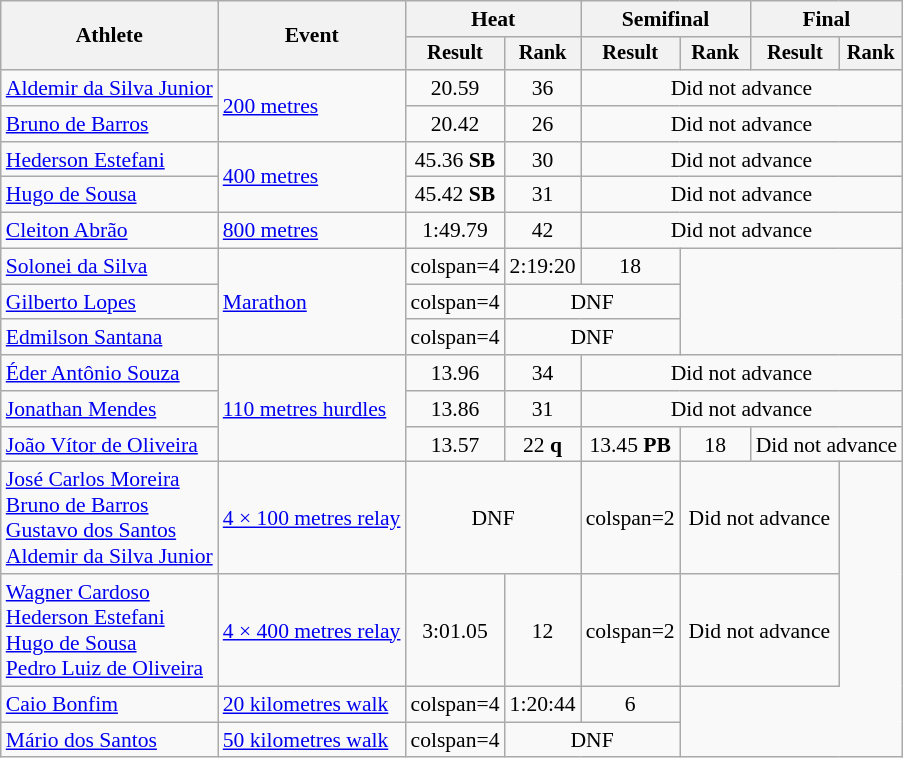<table class="wikitable" style="font-size:90%">
<tr>
<th rowspan="2">Athlete</th>
<th rowspan="2">Event</th>
<th colspan="2">Heat</th>
<th colspan="2">Semifinal</th>
<th colspan="2">Final</th>
</tr>
<tr style="font-size:95%">
<th>Result</th>
<th>Rank</th>
<th>Result</th>
<th>Rank</th>
<th>Result</th>
<th>Rank</th>
</tr>
<tr style=text-align:center>
<td style=text-align:left><a href='#'>Aldemir da Silva Junior</a></td>
<td style=text-align:left rowspan=2><a href='#'>200 metres</a></td>
<td>20.59</td>
<td>36</td>
<td colspan=4>Did not advance</td>
</tr>
<tr style=text-align:center>
<td style=text-align:left><a href='#'>Bruno de Barros</a></td>
<td>20.42</td>
<td>26</td>
<td colspan=4>Did not advance</td>
</tr>
<tr style=text-align:center>
<td style=text-align:left><a href='#'>Hederson Estefani</a></td>
<td style=text-align:left rowspan=2><a href='#'>400 metres</a></td>
<td>45.36 <strong>SB</strong></td>
<td>30</td>
<td colspan=4>Did not advance</td>
</tr>
<tr style=text-align:center>
<td style=text-align:left><a href='#'>Hugo de Sousa</a></td>
<td>45.42 <strong>SB</strong></td>
<td>31</td>
<td colspan=4>Did not advance</td>
</tr>
<tr style=text-align:center>
<td style=text-align:left><a href='#'>Cleiton Abrão</a></td>
<td style=text-align:left><a href='#'>800 metres</a></td>
<td>1:49.79</td>
<td>42</td>
<td colspan=4>Did not advance</td>
</tr>
<tr style=text-align:center>
<td style=text-align:left><a href='#'>Solonei da Silva</a></td>
<td style=text-align:left rowspan=3><a href='#'>Marathon</a></td>
<td>colspan=4 </td>
<td>2:19:20</td>
<td>18</td>
</tr>
<tr style=text-align:center>
<td style=text-align:left><a href='#'>Gilberto Lopes</a></td>
<td>colspan=4 </td>
<td colspan=2>DNF</td>
</tr>
<tr style=text-align:center>
<td style=text-align:left><a href='#'>Edmilson Santana</a></td>
<td>colspan=4 </td>
<td colspan=2>DNF</td>
</tr>
<tr style=text-align:center>
<td style=text-align:left><a href='#'>Éder Antônio Souza</a></td>
<td style=text-align:left rowspan=3><a href='#'>110 metres hurdles</a></td>
<td>13.96</td>
<td>34</td>
<td colspan=4>Did not advance</td>
</tr>
<tr style=text-align:center>
<td style=text-align:left><a href='#'>Jonathan Mendes</a></td>
<td>13.86</td>
<td>31</td>
<td colspan=4>Did not advance</td>
</tr>
<tr style=text-align:center>
<td style=text-align:left><a href='#'>João Vítor de Oliveira</a></td>
<td>13.57</td>
<td>22 <strong>q</strong></td>
<td>13.45 <strong>PB</strong></td>
<td>18</td>
<td colspan=2>Did not advance</td>
</tr>
<tr style=text-align:center>
<td style=text-align:left><a href='#'>José Carlos Moreira</a><br><a href='#'>Bruno de Barros</a><br><a href='#'>Gustavo dos Santos</a><br><a href='#'>Aldemir da Silva Junior</a></td>
<td style=text-align:left><a href='#'>4 × 100 metres relay</a></td>
<td colspan=2>DNF</td>
<td>colspan=2 </td>
<td colspan=2>Did not advance</td>
</tr>
<tr style=text-align:center>
<td style=text-align:left><a href='#'>Wagner Cardoso</a><br><a href='#'>Hederson Estefani</a><br><a href='#'>Hugo de Sousa</a><br><a href='#'>Pedro Luiz de Oliveira</a></td>
<td style=text-align:left><a href='#'>4 × 400 metres relay</a></td>
<td>3:01.05</td>
<td>12</td>
<td>colspan=2 </td>
<td colspan=2>Did not advance</td>
</tr>
<tr style=text-align:center>
<td style=text-align:left><a href='#'>Caio Bonfim</a></td>
<td style=text-align:left><a href='#'>20 kilometres walk</a></td>
<td>colspan=4 </td>
<td>1:20:44</td>
<td>6</td>
</tr>
<tr style=text-align:center>
<td style=text-align:left><a href='#'>Mário dos Santos</a></td>
<td style=text-align:left><a href='#'>50 kilometres walk</a></td>
<td>colspan=4 </td>
<td colspan=2>DNF</td>
</tr>
</table>
